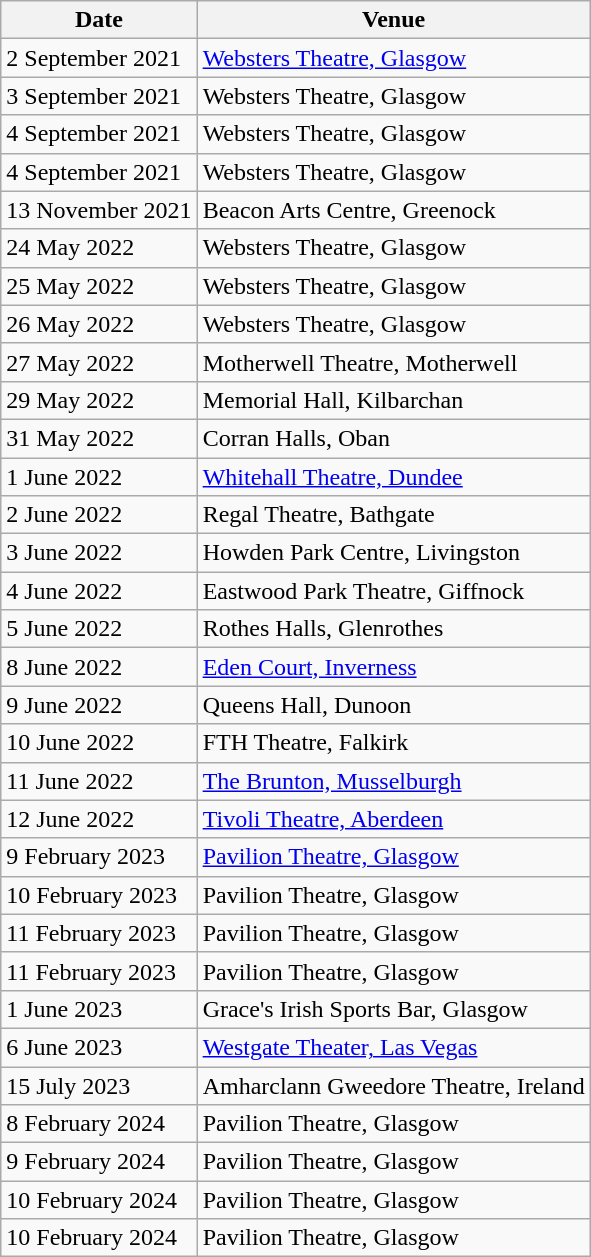<table class="wikitable">
<tr>
<th>Date</th>
<th>Venue</th>
</tr>
<tr>
<td>2 September 2021</td>
<td><a href='#'>Websters Theatre, Glasgow</a></td>
</tr>
<tr>
<td>3 September 2021</td>
<td>Websters Theatre, Glasgow</td>
</tr>
<tr>
<td>4 September 2021</td>
<td>Websters Theatre, Glasgow</td>
</tr>
<tr>
<td>4 September 2021</td>
<td>Websters Theatre, Glasgow</td>
</tr>
<tr>
<td>13 November 2021</td>
<td>Beacon Arts Centre, Greenock</td>
</tr>
<tr>
<td>24 May 2022</td>
<td>Websters Theatre, Glasgow</td>
</tr>
<tr>
<td>25 May 2022</td>
<td>Websters Theatre, Glasgow</td>
</tr>
<tr>
<td>26 May 2022</td>
<td>Websters Theatre, Glasgow</td>
</tr>
<tr>
<td>27 May 2022</td>
<td>Motherwell Theatre, Motherwell</td>
</tr>
<tr>
<td>29 May 2022</td>
<td>Memorial Hall, Kilbarchan</td>
</tr>
<tr>
<td>31 May 2022</td>
<td>Corran Halls, Oban</td>
</tr>
<tr>
<td>1 June 2022</td>
<td><a href='#'>Whitehall Theatre, Dundee</a></td>
</tr>
<tr>
<td>2 June 2022</td>
<td>Regal Theatre, Bathgate</td>
</tr>
<tr>
<td>3 June 2022</td>
<td>Howden Park Centre, Livingston</td>
</tr>
<tr>
<td>4 June 2022</td>
<td>Eastwood Park Theatre, Giffnock</td>
</tr>
<tr>
<td>5 June 2022</td>
<td>Rothes Halls, Glenrothes</td>
</tr>
<tr>
<td>8 June 2022</td>
<td><a href='#'>Eden Court, Inverness</a></td>
</tr>
<tr>
<td>9 June 2022</td>
<td>Queens Hall, Dunoon</td>
</tr>
<tr>
<td>10 June 2022</td>
<td>FTH Theatre, Falkirk</td>
</tr>
<tr>
<td>11 June 2022</td>
<td><a href='#'>The Brunton, Musselburgh</a></td>
</tr>
<tr>
<td>12 June 2022</td>
<td><a href='#'>Tivoli Theatre, Aberdeen</a></td>
</tr>
<tr>
<td>9 February 2023</td>
<td><a href='#'>Pavilion Theatre, Glasgow</a></td>
</tr>
<tr>
<td>10 February 2023</td>
<td>Pavilion Theatre, Glasgow</td>
</tr>
<tr>
<td>11 February 2023</td>
<td>Pavilion Theatre, Glasgow</td>
</tr>
<tr>
<td>11 February 2023</td>
<td>Pavilion Theatre, Glasgow</td>
</tr>
<tr>
<td>1 June 2023</td>
<td>Grace's Irish Sports Bar, Glasgow</td>
</tr>
<tr>
<td>6 June 2023</td>
<td><a href='#'>Westgate Theater, Las Vegas</a></td>
</tr>
<tr>
<td>15 July 2023</td>
<td>Amharclann Gweedore Theatre, Ireland</td>
</tr>
<tr>
<td>8 February 2024</td>
<td>Pavilion Theatre, Glasgow</td>
</tr>
<tr>
<td>9 February 2024</td>
<td>Pavilion Theatre, Glasgow</td>
</tr>
<tr>
<td>10 February 2024</td>
<td>Pavilion Theatre, Glasgow</td>
</tr>
<tr>
<td>10 February 2024</td>
<td>Pavilion Theatre, Glasgow</td>
</tr>
</table>
